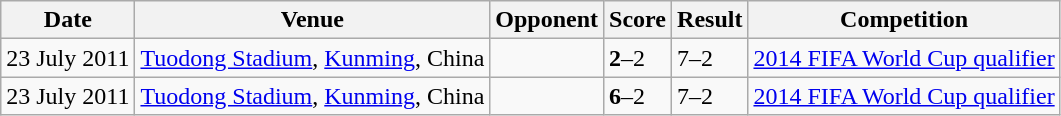<table class="wikitable">
<tr>
<th>Date</th>
<th>Venue</th>
<th>Opponent</th>
<th>Score</th>
<th>Result</th>
<th>Competition</th>
</tr>
<tr>
<td>23 July 2011</td>
<td><a href='#'>Tuodong Stadium</a>, <a href='#'>Kunming</a>, China</td>
<td></td>
<td><strong>2</strong>–2</td>
<td>7–2</td>
<td><a href='#'>2014 FIFA World Cup qualifier</a></td>
</tr>
<tr>
<td>23 July 2011</td>
<td><a href='#'>Tuodong Stadium</a>, <a href='#'>Kunming</a>, China</td>
<td></td>
<td><strong>6</strong>–2</td>
<td>7–2</td>
<td><a href='#'>2014 FIFA World Cup qualifier</a></td>
</tr>
</table>
